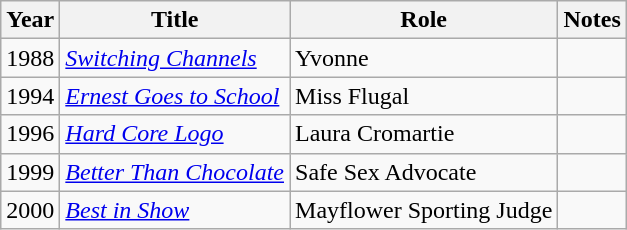<table class="wikitable sortable" style="font-size: 100%;" border=2 cellpadding=4 background: #f9f9f9;>
<tr align="center">
<th>Year</th>
<th>Title</th>
<th>Role</th>
<th class="unsortable">Notes</th>
</tr>
<tr>
<td>1988</td>
<td><em><a href='#'>Switching Channels</a></em></td>
<td>Yvonne</td>
<td></td>
</tr>
<tr>
<td>1994</td>
<td><em><a href='#'>Ernest Goes to School</a></em></td>
<td>Miss Flugal</td>
<td></td>
</tr>
<tr>
<td>1996</td>
<td><em><a href='#'>Hard Core Logo</a></em></td>
<td>Laura Cromartie</td>
<td></td>
</tr>
<tr>
<td>1999</td>
<td><em><a href='#'>Better Than Chocolate</a></em></td>
<td>Safe Sex Advocate</td>
<td></td>
</tr>
<tr>
<td>2000</td>
<td><em><a href='#'>Best in Show</a></em></td>
<td>Mayflower Sporting Judge</td>
<td></td>
</tr>
</table>
